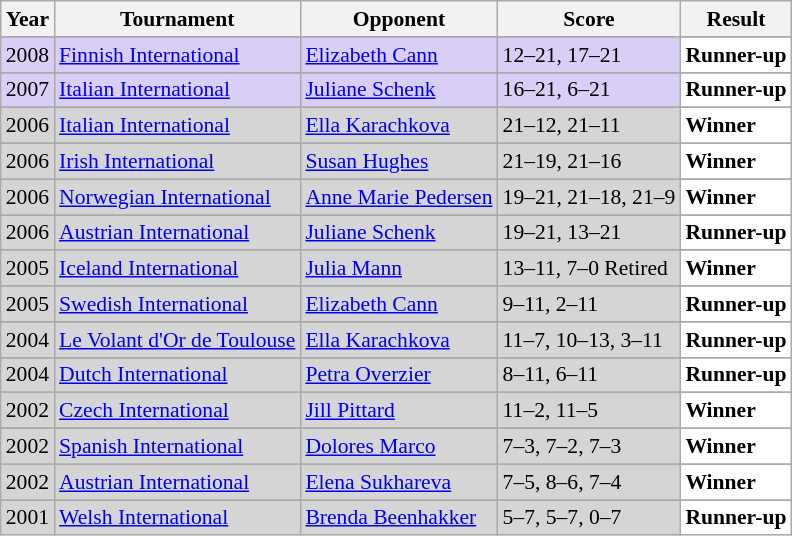<table class="sortable wikitable" style="font-size: 90%;">
<tr>
<th>Year</th>
<th>Tournament</th>
<th>Opponent</th>
<th>Score</th>
<th>Result</th>
</tr>
<tr>
</tr>
<tr style="background:#D8CEF6">
<td align="center">2008</td>
<td align="left"><a href='#'>Finnish International</a></td>
<td align="left"> <a href='#'>Elizabeth Cann</a></td>
<td align="left">12–21, 17–21</td>
<td style="text-align:left; background:white"> <strong>Runner-up</strong></td>
</tr>
<tr>
</tr>
<tr style="background:#D8CEF6">
<td align="center">2007</td>
<td align="left"><a href='#'>Italian International</a></td>
<td align="left"> <a href='#'>Juliane Schenk</a></td>
<td align="left">16–21, 6–21</td>
<td style="text-align:left; background:white"> <strong>Runner-up</strong></td>
</tr>
<tr>
</tr>
<tr style="background:#D5D5D5">
<td align="center">2006</td>
<td align="left"><a href='#'>Italian International</a></td>
<td align="left"> <a href='#'>Ella Karachkova</a></td>
<td align="left">21–12, 21–11</td>
<td style="text-align:left; background:white"> <strong>Winner</strong></td>
</tr>
<tr>
</tr>
<tr style="background:#D5D5D5">
<td align="center">2006</td>
<td align="left"><a href='#'>Irish International</a></td>
<td align="left"> <a href='#'>Susan Hughes</a></td>
<td align="left">21–19, 21–16</td>
<td style="text-align:left; background:white"> <strong>Winner</strong></td>
</tr>
<tr>
</tr>
<tr style="background:#D5D5D5">
<td align="center">2006</td>
<td align="left"><a href='#'>Norwegian International</a></td>
<td align="left"> <a href='#'>Anne Marie Pedersen</a></td>
<td align="left">19–21, 21–18, 21–9</td>
<td style="text-align:left; background:white"> <strong>Winner</strong></td>
</tr>
<tr>
</tr>
<tr style="background:#D5D5D5">
<td align="center">2006</td>
<td align="left"><a href='#'>Austrian International</a></td>
<td align="left"> <a href='#'>Juliane Schenk</a></td>
<td align="left">19–21, 13–21</td>
<td style="text-align:left; background:white"> <strong>Runner-up</strong></td>
</tr>
<tr>
</tr>
<tr style="background:#D5D5D5">
<td align="center">2005</td>
<td align="left"><a href='#'>Iceland International</a></td>
<td align="left"> <a href='#'>Julia Mann</a></td>
<td align="left">13–11, 7–0 Retired</td>
<td style="text-align:left; background:white"> <strong>Winner</strong></td>
</tr>
<tr>
</tr>
<tr style="background:#D5D5D5">
<td align="center">2005</td>
<td align="left"><a href='#'>Swedish International</a></td>
<td align="left"> <a href='#'>Elizabeth Cann</a></td>
<td align="left">9–11, 2–11</td>
<td style="text-align:left; background:white"> <strong>Runner-up</strong></td>
</tr>
<tr>
</tr>
<tr style="background:#D5D5D5">
<td align="center">2004</td>
<td align="left"><a href='#'>Le Volant d'Or de Toulouse</a></td>
<td align="left"> <a href='#'>Ella Karachkova</a></td>
<td align="left">11–7, 10–13, 3–11</td>
<td style="text-align:left; background:white"> <strong>Runner-up</strong></td>
</tr>
<tr>
</tr>
<tr style="background:#D5D5D5">
<td align="center">2004</td>
<td align="left"><a href='#'>Dutch International</a></td>
<td align="left"> <a href='#'>Petra Overzier</a></td>
<td align="left">8–11, 6–11</td>
<td style="text-align:left; background:white"> <strong>Runner-up</strong></td>
</tr>
<tr>
</tr>
<tr style="background:#D5D5D5">
<td align="center">2002</td>
<td align="left"><a href='#'>Czech International</a></td>
<td align="left"> <a href='#'>Jill Pittard</a></td>
<td align="left">11–2, 11–5</td>
<td style="text-align:left; background:white"> <strong>Winner</strong></td>
</tr>
<tr>
</tr>
<tr style="background:#D5D5D5">
<td align="center">2002</td>
<td align="left"><a href='#'>Spanish International</a></td>
<td align="left"> <a href='#'>Dolores Marco</a></td>
<td align="left">7–3, 7–2, 7–3</td>
<td style="text-align:left; background:white"> <strong>Winner</strong></td>
</tr>
<tr>
</tr>
<tr style="background:#D5D5D5">
<td align="center">2002</td>
<td align="left"><a href='#'>Austrian International</a></td>
<td align="left"> <a href='#'>Elena Sukhareva</a></td>
<td align="left">7–5, 8–6, 7–4</td>
<td style="text-align:left; background:white"> <strong>Winner</strong></td>
</tr>
<tr>
</tr>
<tr style="background:#D5D5D5">
<td align="center">2001</td>
<td align="left"><a href='#'>Welsh International</a></td>
<td align="left"> <a href='#'>Brenda Beenhakker</a></td>
<td align="left">5–7, 5–7, 0–7</td>
<td style="text-align:left; background:white"> <strong>Runner-up</strong></td>
</tr>
</table>
